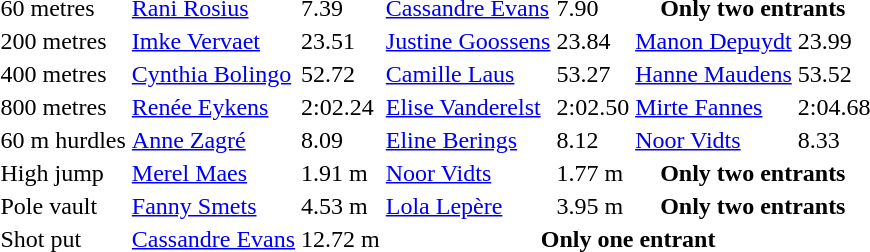<table>
<tr>
<td>60 metres</td>
<td><a href='#'>Rani Rosius</a></td>
<td>7.39</td>
<td><a href='#'>Cassandre Evans</a></td>
<td>7.90</td>
<th colspan=2>Only two entrants</th>
</tr>
<tr>
<td>200 metres</td>
<td><a href='#'>Imke Vervaet</a></td>
<td>23.51</td>
<td><a href='#'>Justine Goossens</a></td>
<td>23.84</td>
<td><a href='#'>Manon Depuydt</a></td>
<td>23.99</td>
</tr>
<tr>
<td>400 metres</td>
<td><a href='#'>Cynthia Bolingo</a></td>
<td>52.72</td>
<td><a href='#'>Camille Laus</a></td>
<td>53.27</td>
<td><a href='#'>Hanne Maudens</a></td>
<td>53.52</td>
</tr>
<tr>
<td>800 metres</td>
<td><a href='#'>Renée Eykens</a></td>
<td>2:02.24</td>
<td><a href='#'>Elise Vanderelst</a></td>
<td>2:02.50</td>
<td><a href='#'>Mirte Fannes</a></td>
<td>2:04.68</td>
</tr>
<tr>
<td>60 m hurdles</td>
<td><a href='#'>Anne Zagré</a></td>
<td>8.09</td>
<td><a href='#'>Eline Berings</a></td>
<td>8.12</td>
<td><a href='#'>Noor Vidts</a></td>
<td>8.33</td>
</tr>
<tr>
<td>High jump</td>
<td><a href='#'>Merel Maes</a></td>
<td>1.91 m</td>
<td><a href='#'>Noor Vidts</a></td>
<td>1.77 m</td>
<th colspan=2>Only two entrants</th>
</tr>
<tr>
<td>Pole vault</td>
<td><a href='#'>Fanny Smets</a></td>
<td>4.53 m </td>
<td><a href='#'>Lola Lepère</a></td>
<td>3.95 m</td>
<th colspan=2>Only two entrants</th>
</tr>
<tr>
<td>Shot put</td>
<td><a href='#'>Cassandre Evans</a></td>
<td>12.72 m</td>
<th colspan=4>Only one entrant</th>
</tr>
</table>
